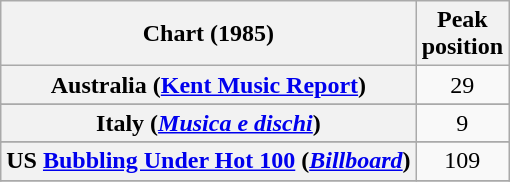<table class="wikitable sortable plainrowheaders" style="text-align:center">
<tr>
<th>Chart (1985)</th>
<th>Peak<br>position</th>
</tr>
<tr>
<th scope="row">Australia (<a href='#'>Kent Music Report</a>)</th>
<td>29</td>
</tr>
<tr>
</tr>
<tr>
</tr>
<tr>
</tr>
<tr>
</tr>
<tr>
</tr>
<tr>
<th scope="row">Italy (<em><a href='#'>Musica e dischi</a></em>)</th>
<td>9</td>
</tr>
<tr>
</tr>
<tr>
</tr>
<tr>
</tr>
<tr>
</tr>
<tr>
</tr>
<tr>
</tr>
<tr>
<th scope="row">US <a href='#'>Bubbling Under Hot 100</a> (<em><a href='#'>Billboard</a></em>)</th>
<td>109</td>
</tr>
<tr>
</tr>
</table>
